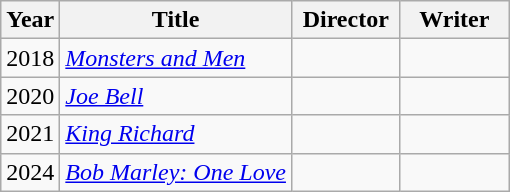<table class="wikitable">
<tr>
<th>Year</th>
<th>Title</th>
<th width=65>Director</th>
<th width=65>Writer</th>
</tr>
<tr>
<td>2018</td>
<td><em><a href='#'>Monsters and Men</a></em></td>
<td></td>
<td></td>
</tr>
<tr>
<td>2020</td>
<td><em><a href='#'>Joe Bell</a></em></td>
<td></td>
<td></td>
</tr>
<tr>
<td>2021</td>
<td><em><a href='#'>King Richard</a></em></td>
<td></td>
<td></td>
</tr>
<tr>
<td>2024</td>
<td><em><a href='#'>Bob Marley: One Love</a></em></td>
<td></td>
<td></td>
</tr>
</table>
